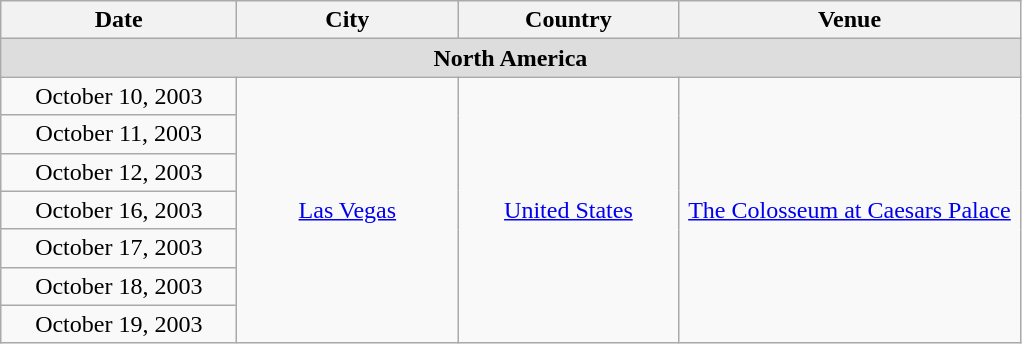<table class="wikitable" style="text-align:center;">
<tr>
<th width="150">Date</th>
<th width="140">City</th>
<th width="140">Country</th>
<th width="220">Venue</th>
</tr>
<tr bgcolor="#DDDDDD">
<td colspan=4><strong>North America</strong></td>
</tr>
<tr>
<td>October 10, 2003</td>
<td rowspan="7"><a href='#'>Las Vegas</a></td>
<td rowspan="7"><a href='#'>United States</a></td>
<td rowspan="7"><a href='#'>The Colosseum at Caesars Palace</a></td>
</tr>
<tr>
<td>October 11, 2003</td>
</tr>
<tr>
<td>October 12, 2003</td>
</tr>
<tr>
<td>October 16, 2003</td>
</tr>
<tr>
<td>October 17, 2003</td>
</tr>
<tr>
<td>October 18, 2003</td>
</tr>
<tr>
<td>October 19, 2003</td>
</tr>
</table>
